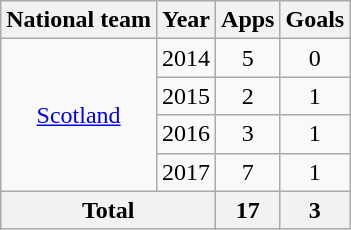<table class="wikitable" style="text-align:center">
<tr>
<th>National team</th>
<th>Year</th>
<th>Apps</th>
<th>Goals</th>
</tr>
<tr>
<td rowspan=4><a href='#'>Scotland</a></td>
<td>2014</td>
<td>5</td>
<td>0</td>
</tr>
<tr>
<td>2015</td>
<td>2</td>
<td>1</td>
</tr>
<tr>
<td>2016</td>
<td>3</td>
<td>1</td>
</tr>
<tr>
<td>2017</td>
<td>7</td>
<td>1</td>
</tr>
<tr>
<th colspan=2>Total</th>
<th>17</th>
<th>3</th>
</tr>
</table>
